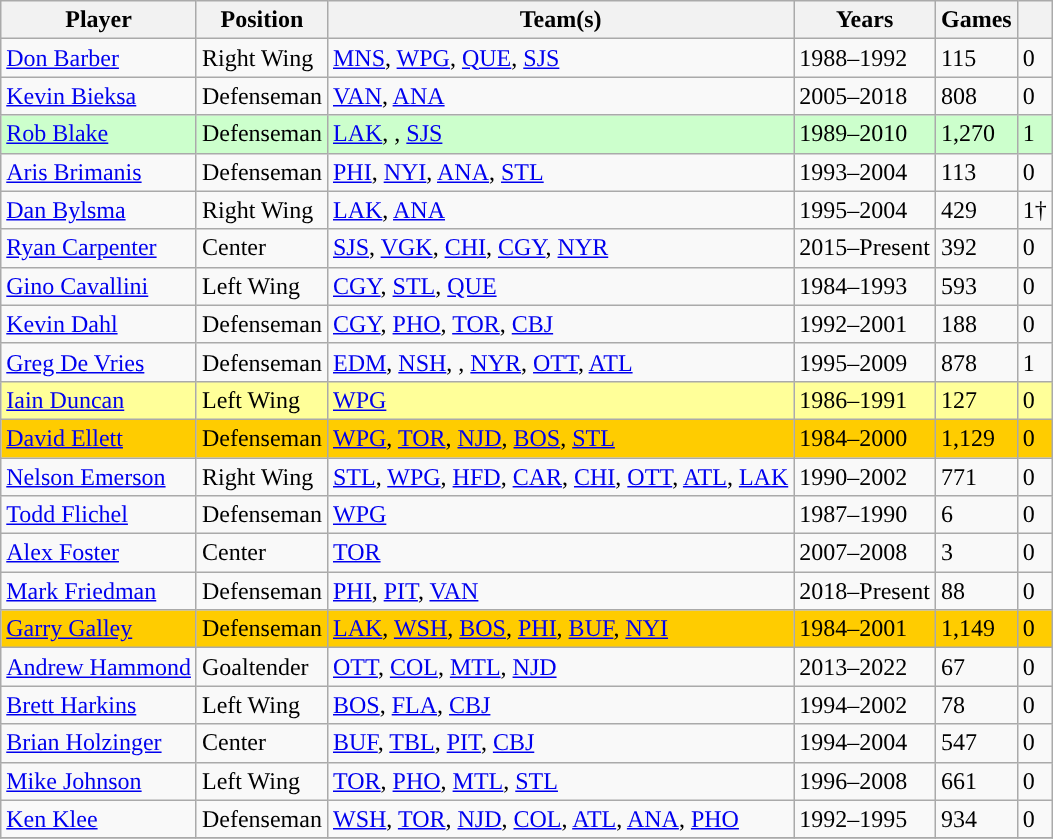<table class="wikitable sortable">
<tr>
<th>Player</th>
<th>Position</th>
<th>Team(s)</th>
<th>Years</th>
<th>Games</th>
<th><a href='#'></a></th>
</tr>
<tr>
<td><a href='#'>Don Barber</a></td>
<td>Right Wing</td>
<td><a href='#'>MNS</a>, <a href='#'>WPG</a>, <a href='#'>QUE</a>, <a href='#'>SJS</a></td>
<td>1988–1992</td>
<td>115</td>
<td>0</td>
</tr>
<tr>
<td><a href='#'>Kevin Bieksa</a></td>
<td>Defenseman</td>
<td><a href='#'>VAN</a>, <a href='#'>ANA</a></td>
<td>2005–2018</td>
<td>808</td>
<td>0</td>
</tr>
<tr bgcolor=#CCFFCC>
<td><a href='#'>Rob Blake</a></td>
<td>Defenseman</td>
<td><a href='#'>LAK</a>, <span><strong></strong></span>, <a href='#'>SJS</a></td>
<td>1989–2010</td>
<td>1,270</td>
<td>1</td>
</tr>
<tr>
<td><a href='#'>Aris Brimanis</a></td>
<td>Defenseman</td>
<td><a href='#'>PHI</a>, <a href='#'>NYI</a>, <a href='#'>ANA</a>, <a href='#'>STL</a></td>
<td>1993–2004</td>
<td>113</td>
<td>0</td>
</tr>
<tr>
<td><a href='#'>Dan Bylsma</a></td>
<td>Right Wing</td>
<td><a href='#'>LAK</a>, <a href='#'>ANA</a></td>
<td>1995–2004</td>
<td>429</td>
<td>1†</td>
</tr>
<tr>
<td><a href='#'>Ryan Carpenter</a></td>
<td>Center</td>
<td><a href='#'>SJS</a>, <a href='#'>VGK</a>, <a href='#'>CHI</a>, <a href='#'>CGY</a>, <a href='#'>NYR</a></td>
<td>2015–Present</td>
<td>392</td>
<td>0</td>
</tr>
<tr>
<td><a href='#'>Gino Cavallini</a></td>
<td>Left Wing</td>
<td><a href='#'>CGY</a>, <a href='#'>STL</a>, <a href='#'>QUE</a></td>
<td>1984–1993</td>
<td>593</td>
<td>0</td>
</tr>
<tr>
<td><a href='#'>Kevin Dahl</a></td>
<td>Defenseman</td>
<td><a href='#'>CGY</a>, <a href='#'>PHO</a>, <a href='#'>TOR</a>, <a href='#'>CBJ</a></td>
<td>1992–2001</td>
<td>188</td>
<td>0</td>
</tr>
<tr>
<td><a href='#'>Greg De Vries</a></td>
<td>Defenseman</td>
<td><a href='#'>EDM</a>, <a href='#'>NSH</a>, <span><strong></strong></span>, <a href='#'>NYR</a>, <a href='#'>OTT</a>, <a href='#'>ATL</a></td>
<td>1995–2009</td>
<td>878</td>
<td>1</td>
</tr>
<tr bgcolor=#FFFF99>
<td><a href='#'>Iain Duncan</a></td>
<td>Left Wing</td>
<td><a href='#'>WPG</a></td>
<td>1986–1991</td>
<td>127</td>
<td>0</td>
</tr>
<tr bgcolor=#FFCC00>
<td><a href='#'>David Ellett</a></td>
<td>Defenseman</td>
<td><a href='#'>WPG</a>, <a href='#'>TOR</a>, <a href='#'>NJD</a>, <a href='#'>BOS</a>, <a href='#'>STL</a></td>
<td>1984–2000</td>
<td>1,129</td>
<td>0</td>
</tr>
<tr>
<td><a href='#'>Nelson Emerson</a></td>
<td>Right Wing</td>
<td><a href='#'>STL</a>, <a href='#'>WPG</a>, <a href='#'>HFD</a>, <a href='#'>CAR</a>, <a href='#'>CHI</a>, <a href='#'>OTT</a>, <a href='#'>ATL</a>, <a href='#'>LAK</a></td>
<td>1990–2002</td>
<td>771</td>
<td>0</td>
</tr>
<tr>
<td><a href='#'>Todd Flichel</a></td>
<td>Defenseman</td>
<td><a href='#'>WPG</a></td>
<td>1987–1990</td>
<td>6</td>
<td>0</td>
</tr>
<tr>
<td><a href='#'>Alex Foster</a></td>
<td>Center</td>
<td><a href='#'>TOR</a></td>
<td>2007–2008</td>
<td>3</td>
<td>0</td>
</tr>
<tr>
<td><a href='#'>Mark Friedman</a></td>
<td>Defenseman</td>
<td><a href='#'>PHI</a>, <a href='#'>PIT</a>, <a href='#'>VAN</a></td>
<td>2018–Present</td>
<td>88</td>
<td>0</td>
</tr>
<tr bgcolor=#FFCC00>
<td><a href='#'>Garry Galley</a></td>
<td>Defenseman</td>
<td><a href='#'>LAK</a>, <a href='#'>WSH</a>, <a href='#'>BOS</a>, <a href='#'>PHI</a>, <a href='#'>BUF</a>, <a href='#'>NYI</a></td>
<td>1984–2001</td>
<td>1,149</td>
<td>0</td>
</tr>
<tr>
<td><a href='#'>Andrew Hammond</a></td>
<td>Goaltender</td>
<td><a href='#'>OTT</a>, <a href='#'>COL</a>, <a href='#'>MTL</a>, <a href='#'>NJD</a></td>
<td>2013–2022</td>
<td>67</td>
<td>0</td>
</tr>
<tr>
<td><a href='#'>Brett Harkins</a></td>
<td>Left Wing</td>
<td><a href='#'>BOS</a>, <a href='#'>FLA</a>, <a href='#'>CBJ</a></td>
<td>1994–2002</td>
<td>78</td>
<td>0</td>
</tr>
<tr>
<td><a href='#'>Brian Holzinger</a></td>
<td>Center</td>
<td><a href='#'>BUF</a>, <a href='#'>TBL</a>, <a href='#'>PIT</a>, <a href='#'>CBJ</a></td>
<td>1994–2004</td>
<td>547</td>
<td>0</td>
</tr>
<tr>
<td><a href='#'>Mike Johnson</a></td>
<td>Left Wing</td>
<td><a href='#'>TOR</a>, <a href='#'>PHO</a>, <a href='#'>MTL</a>, <a href='#'>STL</a></td>
<td>1996–2008</td>
<td>661</td>
<td>0</td>
</tr>
<tr>
<td><a href='#'>Ken Klee</a></td>
<td>Defenseman</td>
<td><a href='#'>WSH</a>, <a href='#'>TOR</a>, <a href='#'>NJD</a>, <a href='#'>COL</a>, <a href='#'>ATL</a>, <a href='#'>ANA</a>, <a href='#'>PHO</a></td>
<td>1992–1995</td>
<td>934</td>
<td>0</td>
</tr>
<tr>
</tr>
</table>
